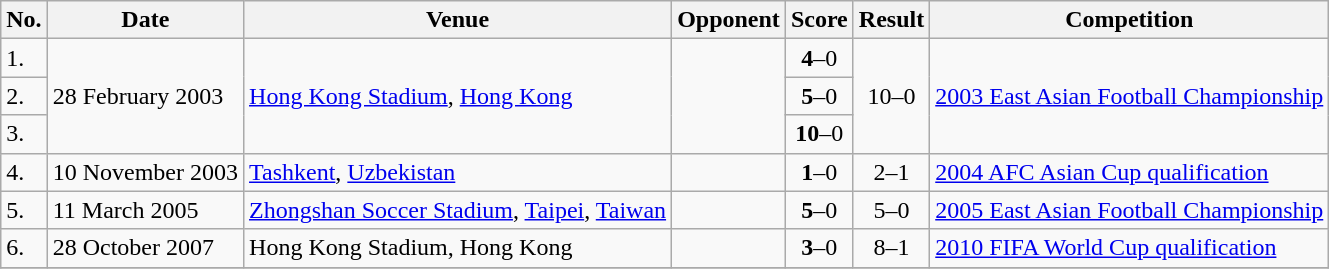<table class="wikitable">
<tr>
<th>No.</th>
<th>Date</th>
<th>Venue</th>
<th>Opponent</th>
<th>Score</th>
<th>Result</th>
<th>Competition</th>
</tr>
<tr>
<td>1.</td>
<td rowspan=3>28 February 2003</td>
<td rowspan=3><a href='#'>Hong Kong Stadium</a>, <a href='#'>Hong Kong</a></td>
<td rowspan=3></td>
<td align=center><strong>4</strong>–0</td>
<td rowspan=3 align=center>10–0</td>
<td rowspan=3><a href='#'>2003 East Asian Football Championship</a></td>
</tr>
<tr>
<td>2.</td>
<td align=center><strong>5</strong>–0</td>
</tr>
<tr>
<td>3.</td>
<td align=center><strong>10</strong>–0</td>
</tr>
<tr>
<td>4.</td>
<td>10 November 2003</td>
<td><a href='#'>Tashkent</a>, <a href='#'>Uzbekistan</a></td>
<td></td>
<td align=center><strong>1</strong>–0</td>
<td align=center>2–1</td>
<td><a href='#'>2004 AFC Asian Cup qualification</a></td>
</tr>
<tr>
<td>5.</td>
<td>11 March 2005</td>
<td><a href='#'>Zhongshan Soccer Stadium</a>, <a href='#'>Taipei</a>, <a href='#'>Taiwan</a></td>
<td></td>
<td align=center><strong>5</strong>–0</td>
<td align=center>5–0</td>
<td><a href='#'>2005 East Asian Football Championship</a></td>
</tr>
<tr>
<td>6.</td>
<td>28 October 2007</td>
<td>Hong Kong Stadium, Hong Kong</td>
<td></td>
<td align=center><strong>3</strong>–0</td>
<td align=center>8–1</td>
<td><a href='#'>2010 FIFA World Cup qualification</a></td>
</tr>
<tr>
</tr>
</table>
